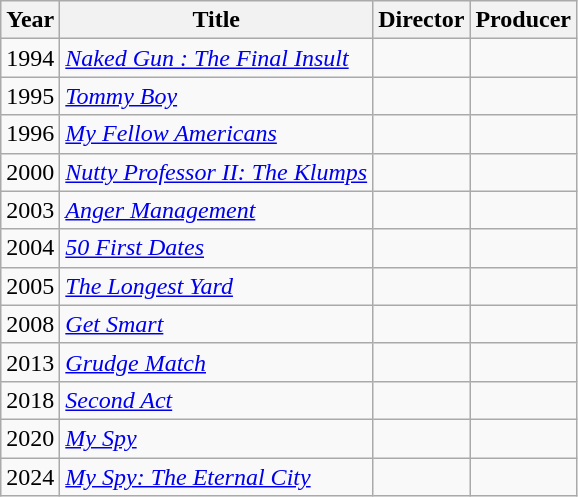<table class="wikitable">
<tr>
<th>Year</th>
<th>Title</th>
<th>Director</th>
<th>Producer</th>
</tr>
<tr>
<td>1994</td>
<td><em><a href='#'>Naked Gun : The Final Insult</a></em></td>
<td></td>
<td></td>
</tr>
<tr>
<td>1995</td>
<td><em><a href='#'>Tommy Boy</a></em></td>
<td></td>
<td></td>
</tr>
<tr>
<td>1996</td>
<td><em><a href='#'>My Fellow Americans</a></em></td>
<td></td>
<td></td>
</tr>
<tr>
<td>2000</td>
<td><em><a href='#'>Nutty Professor II: The Klumps</a></em></td>
<td></td>
<td></td>
</tr>
<tr>
<td>2003</td>
<td><em><a href='#'>Anger Management</a></em></td>
<td></td>
<td></td>
</tr>
<tr>
<td>2004</td>
<td><em><a href='#'>50 First Dates</a></em></td>
<td></td>
<td></td>
</tr>
<tr>
<td>2005</td>
<td><em><a href='#'>The Longest Yard</a></em></td>
<td></td>
<td></td>
</tr>
<tr>
<td>2008</td>
<td><em><a href='#'>Get Smart</a></em></td>
<td></td>
<td></td>
</tr>
<tr>
<td>2013</td>
<td><em><a href='#'>Grudge Match</a></em></td>
<td></td>
<td></td>
</tr>
<tr>
<td>2018</td>
<td><em><a href='#'>Second Act</a></em></td>
<td></td>
<td></td>
</tr>
<tr>
<td>2020</td>
<td><em><a href='#'>My Spy</a></em></td>
<td></td>
<td></td>
</tr>
<tr>
<td>2024</td>
<td><em><a href='#'>My Spy: The Eternal City</a></em></td>
<td></td>
<td></td>
</tr>
</table>
